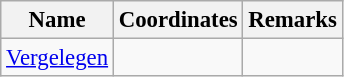<table class="wikitable sortable" style="font-size: 95%;">
<tr>
<th>Name</th>
<th>Coordinates</th>
<th>Remarks</th>
</tr>
<tr>
<td><a href='#'>Vergelegen</a></td>
<td></td>
<td></td>
</tr>
</table>
